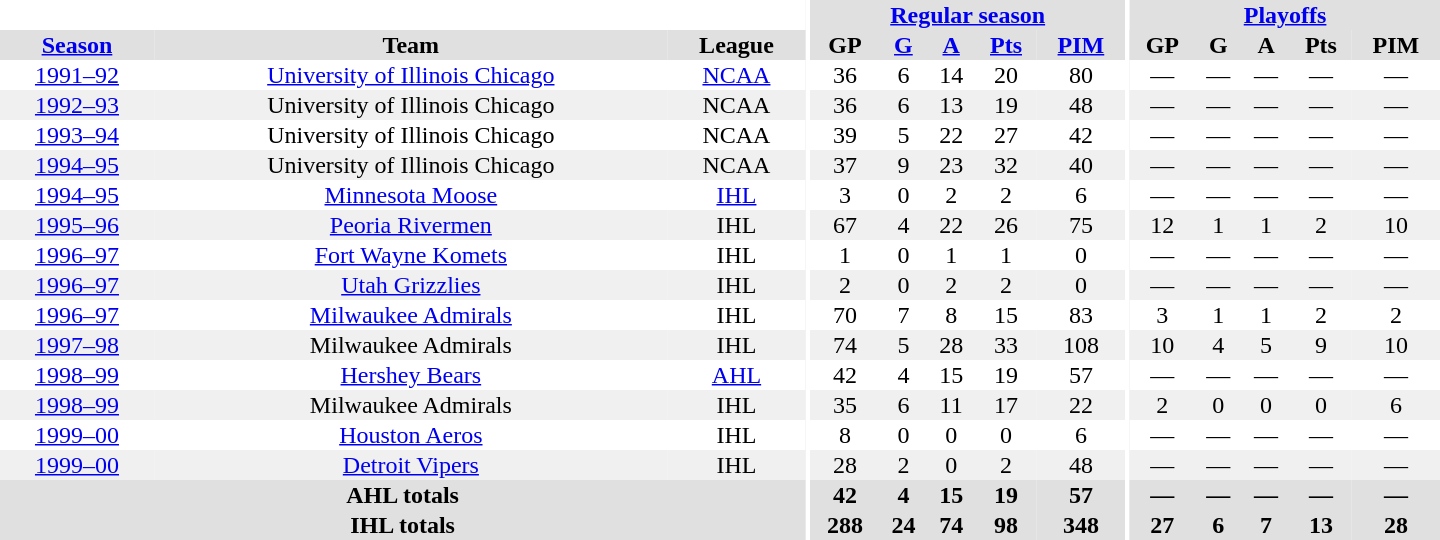<table border="0" cellpadding="1" cellspacing="0" style="text-align:center; width:60em">
<tr bgcolor="#e0e0e0">
<th colspan="3" bgcolor="#ffffff"></th>
<th rowspan="99" bgcolor="#ffffff"></th>
<th colspan="5"><a href='#'>Regular season</a></th>
<th rowspan="99" bgcolor="#ffffff"></th>
<th colspan="5"><a href='#'>Playoffs</a></th>
</tr>
<tr bgcolor="#e0e0e0">
<th><a href='#'>Season</a></th>
<th>Team</th>
<th>League</th>
<th>GP</th>
<th><a href='#'>G</a></th>
<th><a href='#'>A</a></th>
<th><a href='#'>Pts</a></th>
<th><a href='#'>PIM</a></th>
<th>GP</th>
<th>G</th>
<th>A</th>
<th>Pts</th>
<th>PIM</th>
</tr>
<tr>
<td><a href='#'>1991–92</a></td>
<td><a href='#'>University of Illinois Chicago</a></td>
<td><a href='#'>NCAA</a></td>
<td>36</td>
<td>6</td>
<td>14</td>
<td>20</td>
<td>80</td>
<td>—</td>
<td>—</td>
<td>—</td>
<td>—</td>
<td>—</td>
</tr>
<tr bgcolor="#f0f0f0">
<td><a href='#'>1992–93</a></td>
<td>University of Illinois Chicago</td>
<td>NCAA</td>
<td>36</td>
<td>6</td>
<td>13</td>
<td>19</td>
<td>48</td>
<td>—</td>
<td>—</td>
<td>—</td>
<td>—</td>
<td>—</td>
</tr>
<tr>
<td><a href='#'>1993–94</a></td>
<td>University of Illinois Chicago</td>
<td>NCAA</td>
<td>39</td>
<td>5</td>
<td>22</td>
<td>27</td>
<td>42</td>
<td>—</td>
<td>—</td>
<td>—</td>
<td>—</td>
<td>—</td>
</tr>
<tr bgcolor="#f0f0f0">
<td><a href='#'>1994–95</a></td>
<td>University of Illinois Chicago</td>
<td>NCAA</td>
<td>37</td>
<td>9</td>
<td>23</td>
<td>32</td>
<td>40</td>
<td>—</td>
<td>—</td>
<td>—</td>
<td>—</td>
<td>—</td>
</tr>
<tr>
<td><a href='#'>1994–95</a></td>
<td><a href='#'>Minnesota Moose</a></td>
<td><a href='#'>IHL</a></td>
<td>3</td>
<td>0</td>
<td>2</td>
<td>2</td>
<td>6</td>
<td>—</td>
<td>—</td>
<td>—</td>
<td>—</td>
<td>—</td>
</tr>
<tr bgcolor="#f0f0f0">
<td><a href='#'>1995–96</a></td>
<td><a href='#'>Peoria Rivermen</a></td>
<td>IHL</td>
<td>67</td>
<td>4</td>
<td>22</td>
<td>26</td>
<td>75</td>
<td>12</td>
<td>1</td>
<td>1</td>
<td>2</td>
<td>10</td>
</tr>
<tr>
<td><a href='#'>1996–97</a></td>
<td><a href='#'>Fort Wayne Komets</a></td>
<td>IHL</td>
<td>1</td>
<td>0</td>
<td>1</td>
<td>1</td>
<td>0</td>
<td>—</td>
<td>—</td>
<td>—</td>
<td>—</td>
<td>—</td>
</tr>
<tr bgcolor="#f0f0f0">
<td><a href='#'>1996–97</a></td>
<td><a href='#'>Utah Grizzlies</a></td>
<td>IHL</td>
<td>2</td>
<td>0</td>
<td>2</td>
<td>2</td>
<td>0</td>
<td>—</td>
<td>—</td>
<td>—</td>
<td>—</td>
<td>—</td>
</tr>
<tr>
<td><a href='#'>1996–97</a></td>
<td><a href='#'>Milwaukee Admirals</a></td>
<td>IHL</td>
<td>70</td>
<td>7</td>
<td>8</td>
<td>15</td>
<td>83</td>
<td>3</td>
<td>1</td>
<td>1</td>
<td>2</td>
<td>2</td>
</tr>
<tr bgcolor="#f0f0f0">
<td><a href='#'>1997–98</a></td>
<td>Milwaukee Admirals</td>
<td>IHL</td>
<td>74</td>
<td>5</td>
<td>28</td>
<td>33</td>
<td>108</td>
<td>10</td>
<td>4</td>
<td>5</td>
<td>9</td>
<td>10</td>
</tr>
<tr>
<td><a href='#'>1998–99</a></td>
<td><a href='#'>Hershey Bears</a></td>
<td><a href='#'>AHL</a></td>
<td>42</td>
<td>4</td>
<td>15</td>
<td>19</td>
<td>57</td>
<td>—</td>
<td>—</td>
<td>—</td>
<td>—</td>
<td>—</td>
</tr>
<tr bgcolor="#f0f0f0">
<td><a href='#'>1998–99</a></td>
<td>Milwaukee Admirals</td>
<td>IHL</td>
<td>35</td>
<td>6</td>
<td>11</td>
<td>17</td>
<td>22</td>
<td>2</td>
<td>0</td>
<td>0</td>
<td>0</td>
<td>6</td>
</tr>
<tr>
<td><a href='#'>1999–00</a></td>
<td><a href='#'>Houston Aeros</a></td>
<td>IHL</td>
<td>8</td>
<td>0</td>
<td>0</td>
<td>0</td>
<td>6</td>
<td>—</td>
<td>—</td>
<td>—</td>
<td>—</td>
<td>—</td>
</tr>
<tr bgcolor="#f0f0f0">
<td><a href='#'>1999–00</a></td>
<td><a href='#'>Detroit Vipers</a></td>
<td>IHL</td>
<td>28</td>
<td>2</td>
<td>0</td>
<td>2</td>
<td>48</td>
<td>—</td>
<td>—</td>
<td>—</td>
<td>—</td>
<td>—</td>
</tr>
<tr>
</tr>
<tr ALIGN="center" bgcolor="#e0e0e0">
<th colspan="3">AHL totals</th>
<th ALIGN="center">42</th>
<th ALIGN="center">4</th>
<th ALIGN="center">15</th>
<th ALIGN="center">19</th>
<th ALIGN="center">57</th>
<th ALIGN="center">—</th>
<th ALIGN="center">—</th>
<th ALIGN="center">—</th>
<th ALIGN="center">—</th>
<th ALIGN="center">—</th>
</tr>
<tr>
</tr>
<tr ALIGN="center" bgcolor="#e0e0e0">
<th colspan="3">IHL totals</th>
<th ALIGN="center">288</th>
<th ALIGN="center">24</th>
<th ALIGN="center">74</th>
<th ALIGN="center">98</th>
<th ALIGN="center">348</th>
<th ALIGN="center">27</th>
<th ALIGN="center">6</th>
<th ALIGN="center">7</th>
<th ALIGN="center">13</th>
<th ALIGN="center">28</th>
</tr>
</table>
